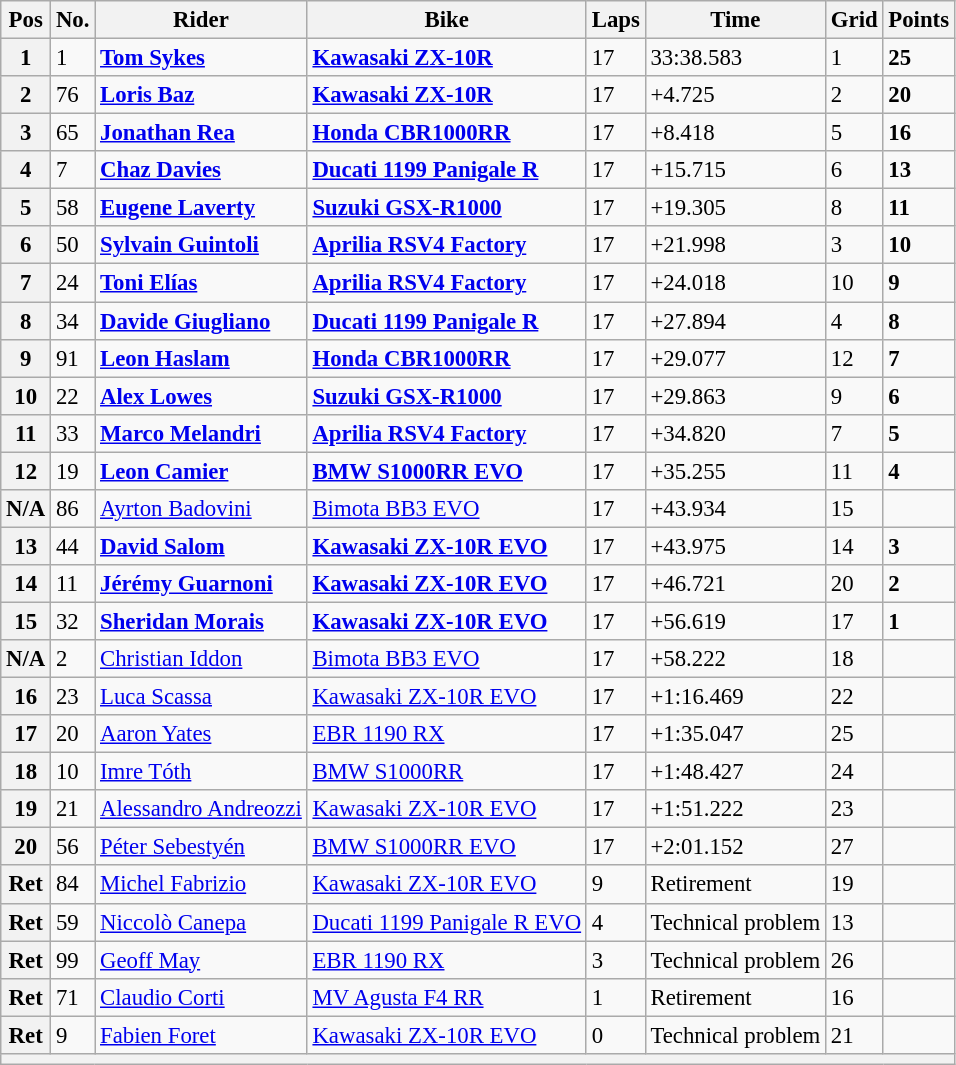<table class="wikitable" style="font-size: 95%;">
<tr>
<th>Pos</th>
<th>No.</th>
<th>Rider</th>
<th>Bike</th>
<th>Laps</th>
<th>Time</th>
<th>Grid</th>
<th>Points</th>
</tr>
<tr>
<th>1</th>
<td>1</td>
<td> <strong><a href='#'>Tom Sykes</a></strong></td>
<td><strong><a href='#'>Kawasaki ZX-10R</a></strong></td>
<td>17</td>
<td>33:38.583</td>
<td>1</td>
<td><strong>25</strong></td>
</tr>
<tr>
<th>2</th>
<td>76</td>
<td> <strong><a href='#'>Loris Baz</a></strong></td>
<td><strong><a href='#'>Kawasaki ZX-10R</a></strong></td>
<td>17</td>
<td>+4.725</td>
<td>2</td>
<td><strong>20</strong></td>
</tr>
<tr>
<th>3</th>
<td>65</td>
<td> <strong><a href='#'>Jonathan Rea</a></strong></td>
<td><strong><a href='#'>Honda CBR1000RR</a></strong></td>
<td>17</td>
<td>+8.418</td>
<td>5</td>
<td><strong>16</strong></td>
</tr>
<tr>
<th>4</th>
<td>7</td>
<td> <strong><a href='#'>Chaz Davies</a></strong></td>
<td><strong><a href='#'>Ducati 1199 Panigale R</a></strong></td>
<td>17</td>
<td>+15.715</td>
<td>6</td>
<td><strong>13</strong></td>
</tr>
<tr>
<th>5</th>
<td>58</td>
<td> <strong><a href='#'>Eugene Laverty</a></strong></td>
<td><strong><a href='#'>Suzuki GSX-R1000</a></strong></td>
<td>17</td>
<td>+19.305</td>
<td>8</td>
<td><strong>11</strong></td>
</tr>
<tr>
<th>6</th>
<td>50</td>
<td> <strong><a href='#'>Sylvain Guintoli</a></strong></td>
<td><strong><a href='#'>Aprilia RSV4 Factory</a></strong></td>
<td>17</td>
<td>+21.998</td>
<td>3</td>
<td><strong>10</strong></td>
</tr>
<tr>
<th>7</th>
<td>24</td>
<td> <strong><a href='#'>Toni Elías</a></strong></td>
<td><strong><a href='#'>Aprilia RSV4 Factory</a></strong></td>
<td>17</td>
<td>+24.018</td>
<td>10</td>
<td><strong>9</strong></td>
</tr>
<tr>
<th>8</th>
<td>34</td>
<td> <strong><a href='#'>Davide Giugliano</a></strong></td>
<td><strong><a href='#'>Ducati 1199 Panigale R</a></strong></td>
<td>17</td>
<td>+27.894</td>
<td>4</td>
<td><strong>8</strong></td>
</tr>
<tr>
<th>9</th>
<td>91</td>
<td> <strong><a href='#'>Leon Haslam</a></strong></td>
<td><strong><a href='#'>Honda CBR1000RR</a></strong></td>
<td>17</td>
<td>+29.077</td>
<td>12</td>
<td><strong>7</strong></td>
</tr>
<tr>
<th>10</th>
<td>22</td>
<td> <strong><a href='#'>Alex Lowes</a></strong></td>
<td><strong><a href='#'>Suzuki GSX-R1000</a></strong></td>
<td>17</td>
<td>+29.863</td>
<td>9</td>
<td><strong>6</strong></td>
</tr>
<tr>
<th>11</th>
<td>33</td>
<td> <strong><a href='#'>Marco Melandri</a></strong></td>
<td><strong><a href='#'>Aprilia RSV4 Factory</a></strong></td>
<td>17</td>
<td>+34.820</td>
<td>7</td>
<td><strong>5</strong></td>
</tr>
<tr>
<th>12</th>
<td>19</td>
<td> <strong><a href='#'>Leon Camier</a></strong></td>
<td><strong><a href='#'>BMW S1000RR EVO</a></strong></td>
<td>17</td>
<td>+35.255</td>
<td>11</td>
<td><strong>4</strong></td>
</tr>
<tr>
<th>N/A</th>
<td>86</td>
<td> <a href='#'>Ayrton Badovini</a></td>
<td><a href='#'>Bimota BB3 EVO</a></td>
<td>17</td>
<td>+43.934</td>
<td>15</td>
<td></td>
</tr>
<tr>
<th>13</th>
<td>44</td>
<td> <strong><a href='#'>David Salom</a></strong></td>
<td><strong><a href='#'>Kawasaki ZX-10R EVO</a></strong></td>
<td>17</td>
<td>+43.975</td>
<td>14</td>
<td><strong>3</strong></td>
</tr>
<tr>
<th>14</th>
<td>11</td>
<td> <strong><a href='#'>Jérémy Guarnoni</a></strong></td>
<td><strong><a href='#'>Kawasaki ZX-10R EVO</a></strong></td>
<td>17</td>
<td>+46.721</td>
<td>20</td>
<td><strong>2</strong></td>
</tr>
<tr>
<th>15</th>
<td>32</td>
<td> <strong><a href='#'>Sheridan Morais</a></strong></td>
<td><strong><a href='#'>Kawasaki ZX-10R EVO</a></strong></td>
<td>17</td>
<td>+56.619</td>
<td>17</td>
<td><strong>1</strong></td>
</tr>
<tr>
<th>N/A</th>
<td>2</td>
<td> <a href='#'>Christian Iddon</a></td>
<td><a href='#'>Bimota BB3 EVO</a></td>
<td>17</td>
<td>+58.222</td>
<td>18</td>
<td></td>
</tr>
<tr>
<th>16</th>
<td>23</td>
<td> <a href='#'>Luca Scassa</a></td>
<td><a href='#'>Kawasaki ZX-10R EVO</a></td>
<td>17</td>
<td>+1:16.469</td>
<td>22</td>
<td></td>
</tr>
<tr>
<th>17</th>
<td>20</td>
<td> <a href='#'>Aaron Yates</a></td>
<td><a href='#'>EBR 1190 RX</a></td>
<td>17</td>
<td>+1:35.047</td>
<td>25</td>
<td></td>
</tr>
<tr>
<th>18</th>
<td>10</td>
<td> <a href='#'>Imre Tóth</a></td>
<td><a href='#'>BMW S1000RR</a></td>
<td>17</td>
<td>+1:48.427</td>
<td>24</td>
<td></td>
</tr>
<tr>
<th>19</th>
<td>21</td>
<td> <a href='#'>Alessandro Andreozzi</a></td>
<td><a href='#'>Kawasaki ZX-10R EVO</a></td>
<td>17</td>
<td>+1:51.222</td>
<td>23</td>
<td></td>
</tr>
<tr>
<th>20</th>
<td>56</td>
<td> <a href='#'>Péter Sebestyén</a></td>
<td><a href='#'>BMW S1000RR EVO</a></td>
<td>17</td>
<td>+2:01.152</td>
<td>27</td>
<td></td>
</tr>
<tr>
<th>Ret</th>
<td>84</td>
<td> <a href='#'>Michel Fabrizio</a></td>
<td><a href='#'>Kawasaki ZX-10R EVO</a></td>
<td>9</td>
<td>Retirement</td>
<td>19</td>
<td></td>
</tr>
<tr>
<th>Ret</th>
<td>59</td>
<td> <a href='#'>Niccolò Canepa</a></td>
<td><a href='#'>Ducati 1199 Panigale R EVO</a></td>
<td>4</td>
<td>Technical problem</td>
<td>13</td>
<td></td>
</tr>
<tr>
<th>Ret</th>
<td>99</td>
<td> <a href='#'>Geoff May</a></td>
<td><a href='#'>EBR 1190 RX</a></td>
<td>3</td>
<td>Technical problem</td>
<td>26</td>
<td></td>
</tr>
<tr>
<th>Ret</th>
<td>71</td>
<td> <a href='#'>Claudio Corti</a></td>
<td><a href='#'>MV Agusta F4 RR</a></td>
<td>1</td>
<td>Retirement</td>
<td>16</td>
<td></td>
</tr>
<tr>
<th>Ret</th>
<td>9</td>
<td> <a href='#'>Fabien Foret</a></td>
<td><a href='#'>Kawasaki ZX-10R EVO</a></td>
<td>0</td>
<td>Technical problem</td>
<td>21</td>
<td></td>
</tr>
<tr>
<th colspan=8></th>
</tr>
</table>
